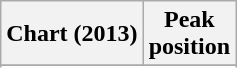<table class="wikitable sortable plainrowheaders" style="text-align:center;">
<tr>
<th scope="col">Chart (2013)</th>
<th scope="col">Peak<br>position</th>
</tr>
<tr>
</tr>
<tr>
</tr>
<tr>
</tr>
<tr>
</tr>
<tr>
</tr>
</table>
